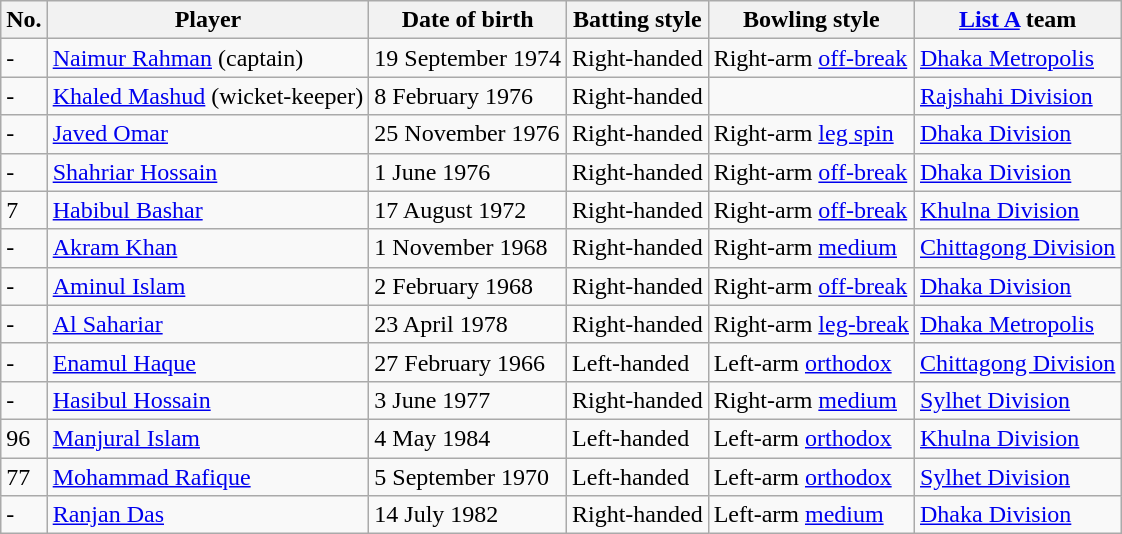<table class="wikitable">
<tr>
<th>No.</th>
<th>Player</th>
<th>Date of birth</th>
<th>Batting style</th>
<th>Bowling style</th>
<th><a href='#'>List A</a> team</th>
</tr>
<tr>
<td>-</td>
<td><a href='#'>Naimur Rahman</a> (captain)</td>
<td>19 September 1974</td>
<td>Right-handed</td>
<td>Right-arm <a href='#'>off-break</a></td>
<td><a href='#'>Dhaka Metropolis</a></td>
</tr>
<tr>
<td>-</td>
<td><a href='#'>Khaled Mashud</a> (wicket-keeper)</td>
<td>8 February 1976</td>
<td>Right-handed</td>
<td></td>
<td><a href='#'>Rajshahi Division</a></td>
</tr>
<tr>
<td>-</td>
<td><a href='#'>Javed Omar</a></td>
<td>25 November 1976</td>
<td>Right-handed</td>
<td>Right-arm <a href='#'>leg spin</a></td>
<td><a href='#'>Dhaka Division</a></td>
</tr>
<tr>
<td>-</td>
<td><a href='#'>Shahriar Hossain</a></td>
<td>1 June 1976</td>
<td>Right-handed</td>
<td>Right-arm <a href='#'>off-break</a></td>
<td><a href='#'>Dhaka Division</a></td>
</tr>
<tr>
<td>7</td>
<td><a href='#'>Habibul Bashar</a></td>
<td>17 August 1972</td>
<td>Right-handed</td>
<td>Right-arm <a href='#'>off-break</a></td>
<td><a href='#'>Khulna Division</a></td>
</tr>
<tr>
<td>-</td>
<td><a href='#'>Akram Khan</a></td>
<td>1 November 1968</td>
<td>Right-handed</td>
<td>Right-arm <a href='#'>medium</a></td>
<td><a href='#'>Chittagong Division</a></td>
</tr>
<tr>
<td>-</td>
<td><a href='#'>Aminul Islam</a></td>
<td>2 February 1968</td>
<td>Right-handed</td>
<td>Right-arm <a href='#'>off-break</a></td>
<td><a href='#'>Dhaka Division</a></td>
</tr>
<tr>
<td>-</td>
<td><a href='#'>Al Sahariar</a></td>
<td>23 April 1978</td>
<td>Right-handed</td>
<td>Right-arm <a href='#'>leg-break</a></td>
<td><a href='#'>Dhaka Metropolis</a></td>
</tr>
<tr>
<td>-</td>
<td><a href='#'>Enamul Haque</a></td>
<td>27 February 1966</td>
<td>Left-handed</td>
<td>Left-arm <a href='#'>orthodox</a></td>
<td><a href='#'>Chittagong Division</a></td>
</tr>
<tr>
<td>-</td>
<td><a href='#'>Hasibul Hossain</a></td>
<td>3 June 1977</td>
<td>Right-handed</td>
<td>Right-arm <a href='#'>medium</a></td>
<td><a href='#'>Sylhet Division</a></td>
</tr>
<tr>
<td>96</td>
<td><a href='#'>Manjural Islam</a></td>
<td>4 May 1984</td>
<td>Left-handed</td>
<td>Left-arm <a href='#'>orthodox</a></td>
<td><a href='#'>Khulna Division</a></td>
</tr>
<tr>
<td>77</td>
<td><a href='#'>Mohammad Rafique</a></td>
<td>5 September 1970</td>
<td>Left-handed</td>
<td>Left-arm <a href='#'>orthodox</a></td>
<td><a href='#'>Sylhet Division</a></td>
</tr>
<tr>
<td>-</td>
<td><a href='#'>Ranjan Das</a></td>
<td>14 July 1982</td>
<td>Right-handed</td>
<td>Left-arm <a href='#'>medium</a></td>
<td><a href='#'>Dhaka Division</a></td>
</tr>
</table>
